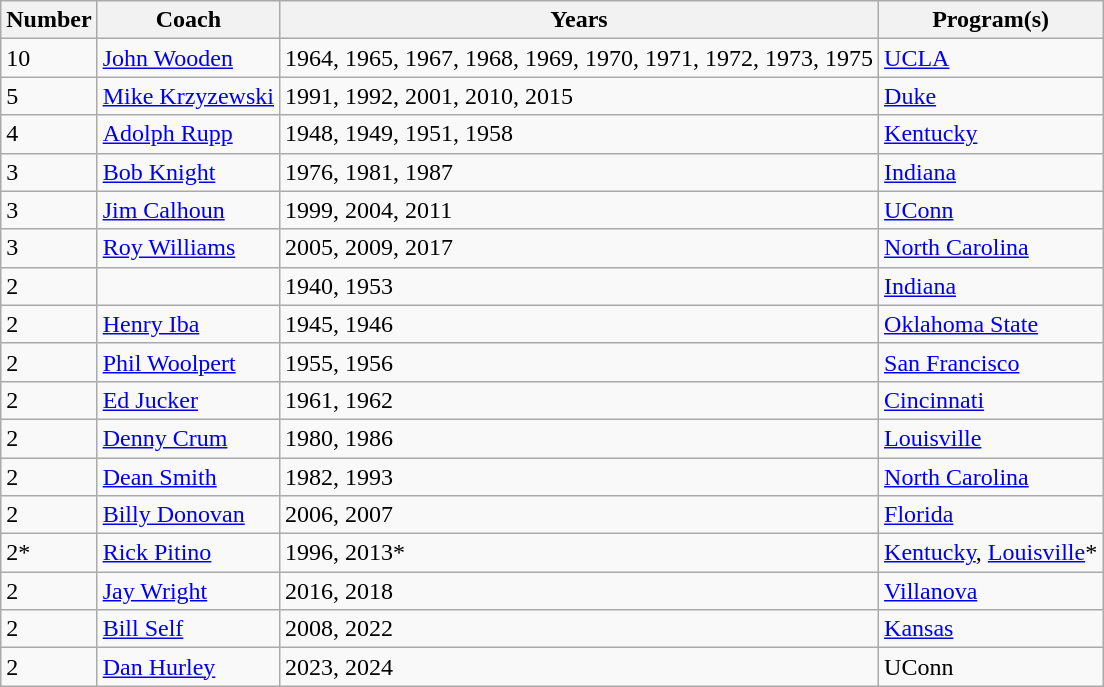<table class="wikitable sortable">
<tr>
<th>Number</th>
<th>Coach</th>
<th>Years</th>
<th>Program(s)</th>
</tr>
<tr>
<td>10</td>
<td><a href='#'>John Wooden</a></td>
<td>1964, 1965, 1967, 1968, 1969, 1970, 1971, 1972, 1973, 1975</td>
<td><a href='#'>UCLA</a></td>
</tr>
<tr>
<td>5</td>
<td><a href='#'>Mike Krzyzewski</a></td>
<td>1991, 1992, 2001, 2010, 2015</td>
<td><a href='#'>Duke</a></td>
</tr>
<tr>
<td>4</td>
<td><a href='#'>Adolph Rupp</a></td>
<td>1948, 1949, 1951, 1958</td>
<td><a href='#'>Kentucky</a></td>
</tr>
<tr>
<td>3</td>
<td><a href='#'>Bob Knight</a></td>
<td>1976, 1981, 1987</td>
<td><a href='#'>Indiana</a></td>
</tr>
<tr>
<td>3</td>
<td><a href='#'>Jim Calhoun</a></td>
<td>1999, 2004, 2011</td>
<td><a href='#'>UConn</a></td>
</tr>
<tr>
<td>3</td>
<td><a href='#'>Roy Williams</a></td>
<td>2005, 2009, 2017</td>
<td><a href='#'>North Carolina</a></td>
</tr>
<tr>
<td>2</td>
<td></td>
<td>1940, 1953</td>
<td><a href='#'>Indiana</a></td>
</tr>
<tr>
<td>2</td>
<td><a href='#'>Henry Iba</a></td>
<td>1945, 1946</td>
<td><a href='#'>Oklahoma State</a></td>
</tr>
<tr>
<td>2</td>
<td><a href='#'>Phil Woolpert</a></td>
<td>1955, 1956</td>
<td><a href='#'>San Francisco</a></td>
</tr>
<tr>
<td>2</td>
<td><a href='#'>Ed Jucker</a></td>
<td>1961, 1962</td>
<td><a href='#'>Cincinnati</a></td>
</tr>
<tr>
<td>2</td>
<td><a href='#'>Denny Crum</a></td>
<td>1980, 1986</td>
<td><a href='#'>Louisville</a></td>
</tr>
<tr>
<td>2</td>
<td><a href='#'>Dean Smith</a></td>
<td>1982, 1993</td>
<td><a href='#'>North Carolina</a></td>
</tr>
<tr>
<td>2</td>
<td><a href='#'>Billy Donovan</a></td>
<td>2006, 2007</td>
<td><a href='#'>Florida</a></td>
</tr>
<tr>
<td>2*</td>
<td><a href='#'>Rick Pitino</a></td>
<td>1996, 2013*</td>
<td><a href='#'>Kentucky</a>, <a href='#'>Louisville</a>*</td>
</tr>
<tr>
<td>2</td>
<td><a href='#'>Jay Wright</a></td>
<td>2016, 2018</td>
<td><a href='#'>Villanova</a></td>
</tr>
<tr>
<td>2</td>
<td><a href='#'>Bill Self</a></td>
<td>2008, 2022</td>
<td><a href='#'>Kansas</a></td>
</tr>
<tr>
<td>2</td>
<td><a href='#'>Dan Hurley</a></td>
<td>2023, 2024</td>
<td>UConn</td>
</tr>
</table>
